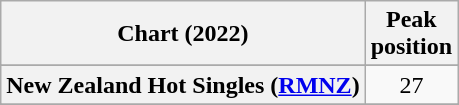<table class="wikitable sortable plainrowheaders" style="text-align:center">
<tr>
<th scope="col">Chart (2022)</th>
<th scope="col">Peak<br>position</th>
</tr>
<tr>
</tr>
<tr>
</tr>
<tr>
</tr>
<tr>
<th scope="row">New Zealand Hot Singles (<a href='#'>RMNZ</a>)</th>
<td>27</td>
</tr>
<tr>
</tr>
<tr>
</tr>
</table>
